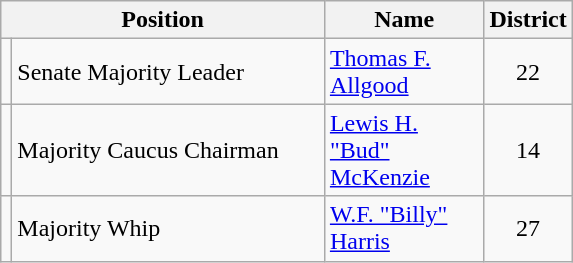<table class="wikitable">
<tr>
<th colspan=2 align=center>Position</th>
<th width="099" align=center>Name</th>
<th align=center>District</th>
</tr>
<tr>
<td></td>
<td width="201">Senate Majority Leader</td>
<td><a href='#'>Thomas F. Allgood</a></td>
<td align=center>22</td>
</tr>
<tr>
<td></td>
<td>Majority Caucus Chairman</td>
<td><a href='#'>Lewis H. "Bud" McKenzie</a></td>
<td align=center>14</td>
</tr>
<tr>
<td></td>
<td>Majority Whip</td>
<td><a href='#'>W.F. "Billy" Harris</a></td>
<td align=center>27</td>
</tr>
</table>
